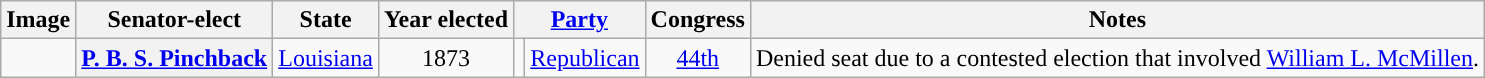<table class="wikitable sortable plainrowheaders" style="text-align: center;">
<tr>
<th scope="col" class="unsortable">Image</th>
<th scope="col" class="unsortable">Senator-elect</th>
<th scope="col">State</th>
<th scope="col">Year elected</th>
<th scope="col" colspan="2"><a href='#'>Party</a></th>
<th scope="col" class="unsortable">Congress</th>
<th scope="col" class="unsortable">Notes</th>
</tr>
<tr>
<td></td>
<th scope="row"><strong><a href='#'>P. B. S. Pinchback</a></strong><br></th>
<td><a href='#'>Louisiana</a></td>
<td>1873</td>
<td style="background: "></td>
<td><a href='#'>Republican</a></td>
<td><a href='#'>44th</a><br></td>
<td>Denied seat due to a contested election that involved <a href='#'>William L. McMillen</a>.</td>
</tr>
</table>
